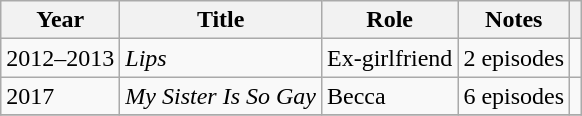<table class="wikitable sortable">
<tr>
<th>Year</th>
<th>Title</th>
<th>Role</th>
<th class="unsortable">Notes</th>
<th class="unsortable"></th>
</tr>
<tr>
<td>2012–2013</td>
<td><em>Lips</em></td>
<td>Ex-girlfriend</td>
<td>2 episodes</td>
<td></td>
</tr>
<tr>
<td>2017</td>
<td><em>My Sister Is So Gay</em></td>
<td>Becca</td>
<td>6 episodes</td>
<td></td>
</tr>
<tr>
</tr>
</table>
